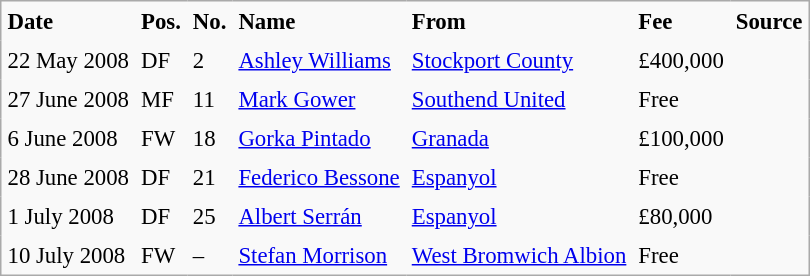<table class= border="2" cellpadding="4" cellspacing="0" style="text-align:left; margin: 1em 1em 1em 0; background: #f9f9f9; border: 1px #aaa solid; border-collapse: collapse; font-size: 95%;">
<tr>
<th>Date</th>
<th>Pos.</th>
<th>No.</th>
<th>Name</th>
<th>From</th>
<th>Fee</th>
<th>Source</th>
</tr>
<tr>
<td>22 May 2008</td>
<td>DF</td>
<td>2</td>
<td> <a href='#'>Ashley Williams</a></td>
<td> <a href='#'>Stockport County</a></td>
<td>£400,000</td>
<td></td>
</tr>
<tr>
<td>27 June 2008</td>
<td>MF</td>
<td>11</td>
<td> <a href='#'>Mark Gower</a></td>
<td> <a href='#'>Southend United</a></td>
<td>Free</td>
<td></td>
</tr>
<tr>
<td>6 June 2008</td>
<td>FW</td>
<td>18</td>
<td> <a href='#'>Gorka Pintado</a></td>
<td> <a href='#'>Granada</a></td>
<td>£100,000</td>
<td></td>
</tr>
<tr>
<td>28 June 2008</td>
<td>DF</td>
<td>21</td>
<td> <a href='#'>Federico Bessone</a></td>
<td> <a href='#'>Espanyol</a></td>
<td>Free</td>
<td></td>
</tr>
<tr>
<td>1 July 2008</td>
<td>DF</td>
<td>25</td>
<td> <a href='#'>Albert Serrán</a></td>
<td> <a href='#'>Espanyol</a></td>
<td>£80,000</td>
<td></td>
</tr>
<tr>
<td>10 July 2008</td>
<td>FW</td>
<td>–</td>
<td> <a href='#'>Stefan Morrison</a></td>
<td> <a href='#'>West Bromwich Albion</a></td>
<td>Free</td>
<td></td>
</tr>
</table>
